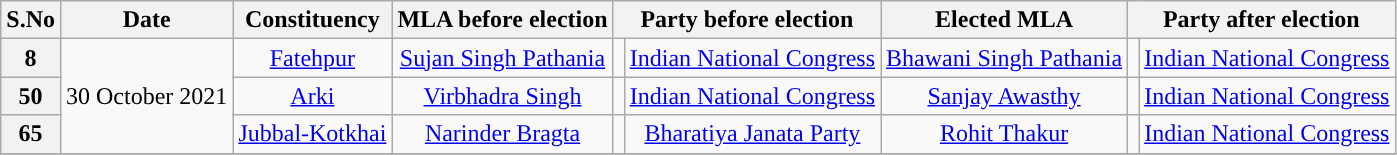<table class="wikitable sortable" style="text-align:center;">
<tr>
<th>S.No</th>
<th>Date</th>
<th>Constituency</th>
<th>MLA before election</th>
<th colspan="2">Party before election</th>
<th>Elected MLA</th>
<th colspan="2">Party after election</th>
</tr>
<tr>
<th>8</th>
<td Rowspan=3>30 October 2021</td>
<td><a href='#'>Fatehpur</a></td>
<td><a href='#'>Sujan Singh Pathania</a></td>
<td></td>
<td><a href='#'>Indian National Congress</a></td>
<td><a href='#'>Bhawani Singh Pathania</a></td>
<td></td>
<td><a href='#'>Indian National Congress</a></td>
</tr>
<tr>
<th>50</th>
<td><a href='#'>Arki</a></td>
<td><a href='#'>Virbhadra Singh</a></td>
<td></td>
<td><a href='#'>Indian National Congress</a></td>
<td><a href='#'>Sanjay Awasthy</a></td>
<td></td>
<td><a href='#'>Indian National Congress</a></td>
</tr>
<tr>
<th>65</th>
<td><a href='#'>Jubbal-Kotkhai</a></td>
<td><a href='#'>Narinder Bragta</a></td>
<td></td>
<td><a href='#'>Bharatiya Janata Party</a></td>
<td><a href='#'>Rohit Thakur</a></td>
<td></td>
<td><a href='#'>Indian National Congress</a></td>
</tr>
<tr>
</tr>
</table>
